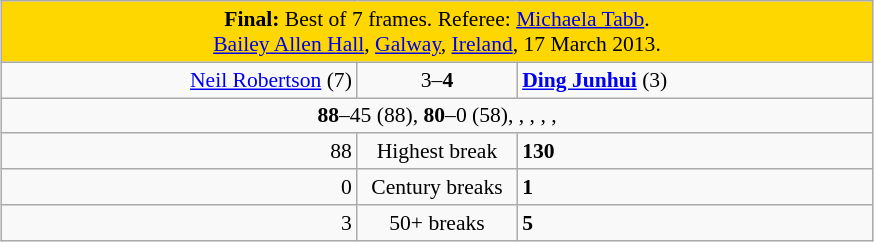<table class="wikitable" style="font-size: 90%; margin: 1em auto 1em auto;">
<tr>
<td colspan="3" align="center" bgcolor="#ffd700"><strong>Final:</strong> Best of 7 frames. Referee: <a href='#'>Michaela Tabb</a>.<br><a href='#'>Bailey Allen Hall</a>, <a href='#'>Galway</a>, <a href='#'>Ireland</a>, 17 March 2013.</td>
</tr>
<tr>
<td width="230" align="right"><a href='#'>Neil Robertson</a> (7)<br></td>
<td width="100" align="center">3–<strong>4</strong></td>
<td width="230"><strong><a href='#'>Ding Junhui</a></strong> (3)<br></td>
</tr>
<tr>
<td colspan="3" align="center" style="font-size: 100%"><strong>88</strong>–45 (88), <strong>80</strong>–0 (58), , , , , </td>
</tr>
<tr>
<td align="right">88</td>
<td align="center">Highest break</td>
<td><strong>130</strong></td>
</tr>
<tr>
<td align="right">0</td>
<td align="center">Century breaks</td>
<td><strong>1</strong></td>
</tr>
<tr>
<td align="right">3</td>
<td align="center">50+ breaks</td>
<td><strong>5</strong></td>
</tr>
</table>
